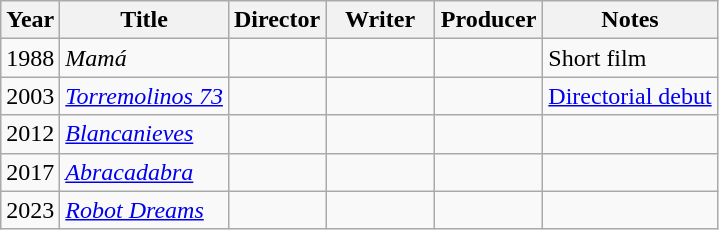<table class="wikitable">
<tr>
<th>Year</th>
<th>Title</th>
<th>Director</th>
<th width="65">Writer</th>
<th width="65">Producer</th>
<th>Notes</th>
</tr>
<tr>
<td>1988</td>
<td><em>Mamá</em></td>
<td></td>
<td></td>
<td></td>
<td>Short film</td>
</tr>
<tr>
<td>2003</td>
<td><em><a href='#'>Torremolinos 73</a></em></td>
<td></td>
<td></td>
<td></td>
<td><a href='#'>Directorial debut</a></td>
</tr>
<tr>
<td>2012</td>
<td><em><a href='#'>Blancanieves</a></em></td>
<td></td>
<td></td>
<td></td>
<td></td>
</tr>
<tr>
<td>2017</td>
<td><em><a href='#'>Abracadabra</a></em></td>
<td></td>
<td></td>
<td></td>
<td></td>
</tr>
<tr>
<td>2023</td>
<td><em><a href='#'>Robot Dreams</a></em></td>
<td></td>
<td></td>
<td></td>
<td></td>
</tr>
</table>
